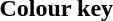<table class="toccolours">
<tr>
<th>Colour key<br></th>
</tr>
<tr>
<td><br>
</td>
</tr>
</table>
